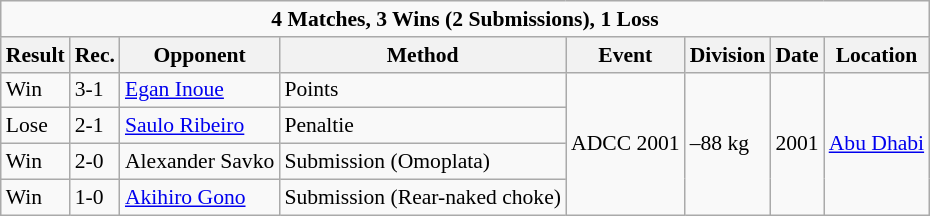<table class="wikitable sortable" style="font-size:90%; text-align:left;">
<tr>
<td colspan=8 style="text-align:center;"><strong>4 Matches, 3 Wins (2 Submissions), 1 Loss</strong></td>
</tr>
<tr>
<th>Result</th>
<th>Rec.</th>
<th>Opponent</th>
<th>Method</th>
<th text-center>Event</th>
<th>Division</th>
<th>Date</th>
<th>Location</th>
</tr>
<tr>
<td>Win</td>
<td>3-1</td>
<td> <a href='#'>Egan Inoue</a></td>
<td>Points</td>
<td rowspan=4>ADCC 2001</td>
<td rowspan=4>–88 kg</td>
<td rowspan=4>2001</td>
<td rowspan=4> <a href='#'>Abu Dhabi</a></td>
</tr>
<tr>
<td>Lose</td>
<td>2-1</td>
<td> <a href='#'>Saulo Ribeiro</a></td>
<td>Penaltie</td>
</tr>
<tr>
<td>Win</td>
<td>2-0</td>
<td> Alexander Savko</td>
<td>Submission (Omoplata)</td>
</tr>
<tr>
<td>Win</td>
<td>1-0</td>
<td> <a href='#'>Akihiro Gono</a></td>
<td>Submission (Rear-naked choke)</td>
</tr>
</table>
